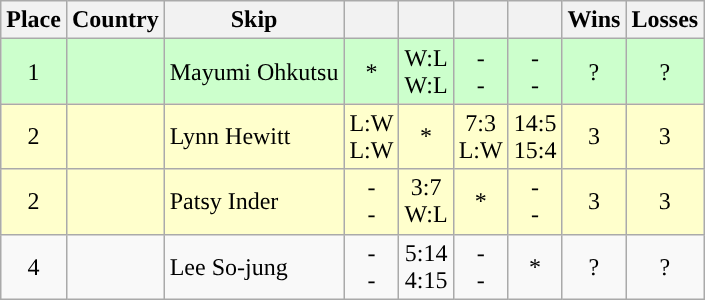<table class="wikitable" style="text-align:center;">
<tr>
<th>Place</th>
<th>Country</th>
<th>Skip</th>
<th width="25"></th>
<th width="25"></th>
<th width="25"></th>
<th width="25"></th>
<th>Wins</th>
<th>Losses</th>
</tr>
<tr bgcolor=#ccffcc>
<td>1</td>
<td align=left></td>
<td align=left>Mayumi Ohkutsu</td>
<td>*</td>
<td>W:L<br> W:L</td>
<td>- <br>  -</td>
<td>- <br>  -</td>
<td>?</td>
<td>?</td>
</tr>
<tr bgcolor=#ffffcc>
<td>2</td>
<td align=left></td>
<td align=left>Lynn Hewitt</td>
<td>L:W<br> L:W</td>
<td>*</td>
<td>7:3<br> L:W</td>
<td>14:5<br>15:4</td>
<td>3</td>
<td>3</td>
</tr>
<tr bgcolor=#ffffcc>
<td>2</td>
<td align=left></td>
<td align=left>Patsy Inder</td>
<td>- <br>  -</td>
<td>3:7<br> W:L</td>
<td>*</td>
<td>- <br>  -</td>
<td>3</td>
<td>3</td>
</tr>
<tr>
<td>4</td>
<td align=left></td>
<td align=left>Lee So-jung</td>
<td>- <br>  -</td>
<td>5:14<br>4:15</td>
<td>- <br>  -</td>
<td>*</td>
<td>?</td>
<td>?</td>
</tr>
</table>
